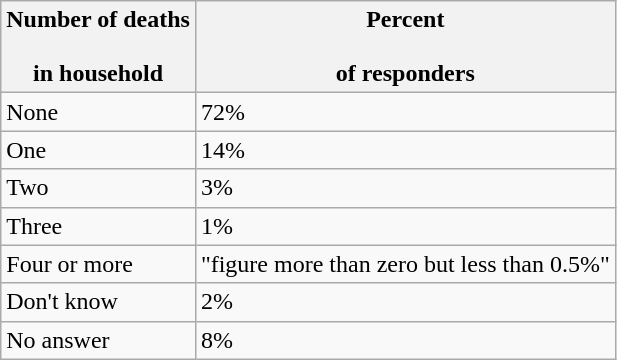<table class="wikitable" border=1>
<tr>
<th>Number of deaths<br><br>in household</th>
<th>Percent<br><br>of responders</th>
</tr>
<tr>
<td>None</td>
<td>72%</td>
</tr>
<tr>
<td>One</td>
<td>14%</td>
</tr>
<tr>
<td>Two</td>
<td>3%</td>
</tr>
<tr>
<td>Three</td>
<td>1%</td>
</tr>
<tr>
<td>Four or more</td>
<td>"figure more than zero but less than 0.5%"</td>
</tr>
<tr>
<td>Don't know</td>
<td>2%</td>
</tr>
<tr>
<td>No answer</td>
<td>8%</td>
</tr>
</table>
